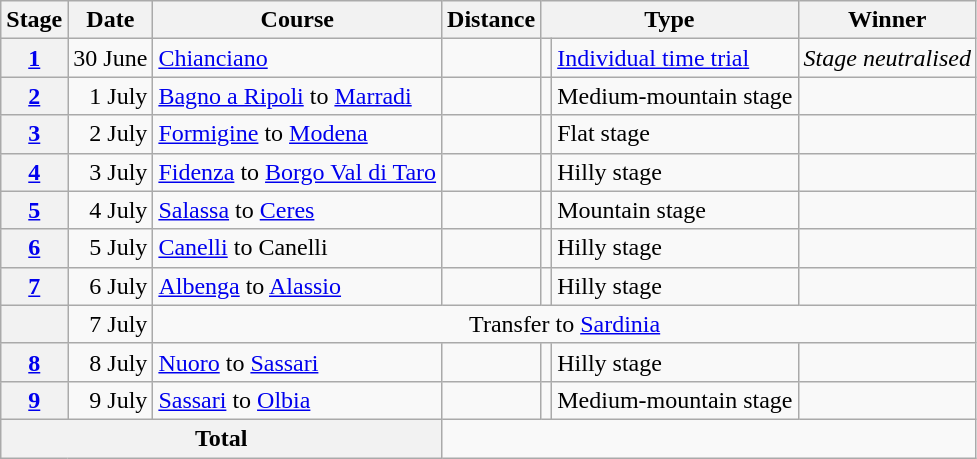<table class="wikitable sortable">
<tr>
<th scope="col">Stage</th>
<th scope="col">Date</th>
<th scope="col">Course</th>
<th scope="col">Distance</th>
<th colspan="2" scope="col">Type</th>
<th scope="col">Winner</th>
</tr>
<tr>
<th scope="row"><a href='#'>1</a></th>
<td style="text-align:right">30 June</td>
<td><a href='#'>Chianciano</a></td>
<td style="text-align:center;"></td>
<td></td>
<td><a href='#'>Individual time trial</a></td>
<td><em>Stage neutralised</em></td>
</tr>
<tr>
<th scope="row"><a href='#'>2</a></th>
<td style="text-align:right">1 July</td>
<td><a href='#'>Bagno a Ripoli</a> to <a href='#'>Marradi</a></td>
<td style="text-align:center;"></td>
<td></td>
<td>Medium-mountain stage</td>
<td></td>
</tr>
<tr>
<th scope="row"><a href='#'>3</a></th>
<td style="text-align:right">2 July</td>
<td><a href='#'>Formigine</a> to <a href='#'>Modena</a></td>
<td style="text-align:center;"></td>
<td></td>
<td>Flat stage</td>
<td></td>
</tr>
<tr>
<th scope="row"><a href='#'>4</a></th>
<td style="text-align:right">3 July</td>
<td><a href='#'>Fidenza</a> to <a href='#'>Borgo Val di Taro</a></td>
<td style="text-align:center;"></td>
<td></td>
<td>Hilly stage</td>
<td></td>
</tr>
<tr>
<th scope="row"><a href='#'>5</a></th>
<td style="text-align:right">4 July</td>
<td><a href='#'>Salassa</a> to <a href='#'>Ceres</a></td>
<td style="text-align:center;"></td>
<td></td>
<td>Mountain stage</td>
<td></td>
</tr>
<tr>
<th scope="row"><a href='#'>6</a></th>
<td style="text-align:right">5 July</td>
<td><a href='#'>Canelli</a> to Canelli</td>
<td style="text-align:center;"></td>
<td></td>
<td>Hilly stage</td>
<td></td>
</tr>
<tr>
<th scope="row"><a href='#'>7</a></th>
<td style="text-align:right">6 July</td>
<td><a href='#'>Albenga</a> to <a href='#'>Alassio</a></td>
<td style="text-align:center;"></td>
<td></td>
<td>Hilly stage</td>
<td></td>
</tr>
<tr>
<th scope="row"></th>
<td style="text-align:right">7 July</td>
<td colspan="5" style="text-align:center">Transfer to <a href='#'>Sardinia</a></td>
</tr>
<tr>
<th scope="row"><a href='#'>8</a></th>
<td style="text-align:right">8 July</td>
<td><a href='#'>Nuoro</a> to <a href='#'>Sassari</a></td>
<td style="text-align:center;"></td>
<td></td>
<td>Hilly stage</td>
<td></td>
</tr>
<tr>
<th scope="row"><a href='#'>9</a></th>
<td style="text-align:right">9 July</td>
<td><a href='#'>Sassari</a> to <a href='#'>Olbia</a></td>
<td style="text-align:center;"></td>
<td></td>
<td>Medium-mountain stage</td>
<td></td>
</tr>
<tr>
<th colspan="3">Total</th>
<td colspan="4" style="text-align:center;"></td>
</tr>
</table>
